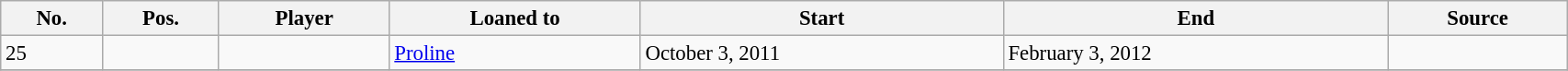<table class="wikitable sortable" style="width:90%; text-align:center; font-size:95%; text-align:left;">
<tr>
<th><strong>No.</strong></th>
<th><strong>Pos.</strong></th>
<th><strong>Player</strong></th>
<th><strong>Loaned to</strong></th>
<th><strong>Start</strong></th>
<th><strong>End</strong></th>
<th><strong>Source</strong></th>
</tr>
<tr>
<td>25</td>
<td align=center></td>
<td></td>
<td> <a href='#'>Proline</a></td>
<td>October 3, 2011</td>
<td>February 3, 2012</td>
<td></td>
</tr>
<tr>
</tr>
</table>
